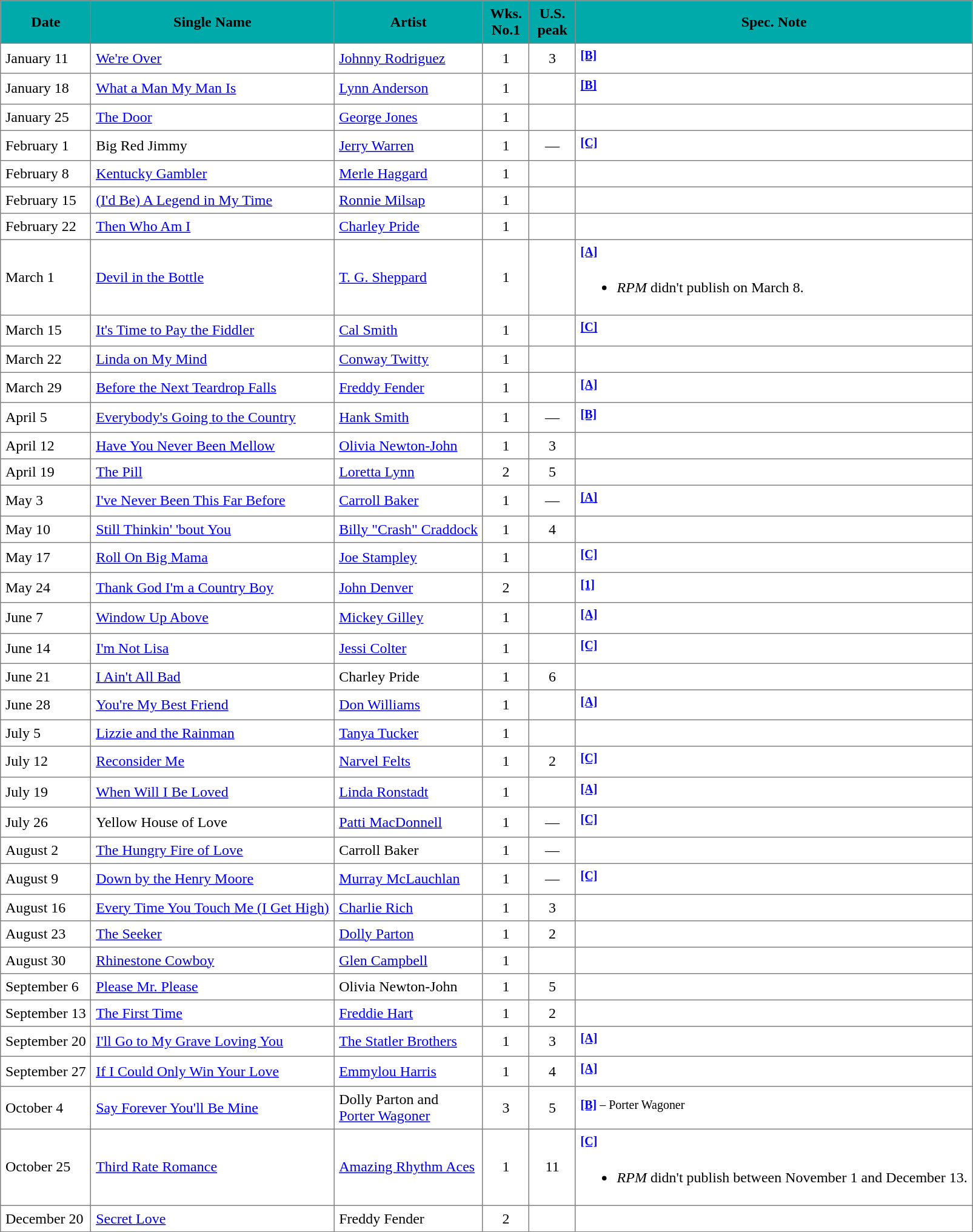<table border="1" cellpadding="5" cellspacing="1" style="border-collapse: collapse">
<tr style="background:#00AAAA">
<th>Date</th>
<th>Single Name</th>
<th>Artist</th>
<th width="40">Wks. No.1</th>
<th width="40">U.S. peak</th>
<th>Spec. Note</th>
</tr>
<tr>
<td>January 11</td>
<td><a href='#'>We're Over</a></td>
<td><a href='#'>Johnny Rodriguez</a></td>
<td align="center">1</td>
<td align="center">3</td>
<td><sup><span></span><a href='#'><strong>[B]</strong></a></sup></td>
</tr>
<tr>
<td>January 18</td>
<td><a href='#'>What a Man My Man Is</a></td>
<td><a href='#'>Lynn Anderson</a></td>
<td align="center">1</td>
<td></td>
<td><sup><span></span><a href='#'><strong>[B]</strong></a></sup></td>
</tr>
<tr>
<td>January 25</td>
<td><a href='#'>The Door</a></td>
<td><a href='#'>George Jones</a></td>
<td align="center">1</td>
<td></td>
<td></td>
</tr>
<tr>
<td>February 1</td>
<td>Big Red Jimmy</td>
<td><a href='#'>Jerry Warren</a></td>
<td align="center">1</td>
<td align="center">—</td>
<td><sup><span></span><a href='#'><strong>[C]</strong></a></sup></td>
</tr>
<tr>
<td>February 8</td>
<td><a href='#'>Kentucky Gambler</a></td>
<td><a href='#'>Merle Haggard</a></td>
<td align="center">1</td>
<td></td>
<td></td>
</tr>
<tr>
<td>February 15</td>
<td><a href='#'>(I'd Be) A Legend in My Time</a></td>
<td><a href='#'>Ronnie Milsap</a></td>
<td align="center">1</td>
<td></td>
<td></td>
</tr>
<tr>
<td>February 22</td>
<td><a href='#'>Then Who Am I</a></td>
<td><a href='#'>Charley Pride</a></td>
<td align="center">1</td>
<td></td>
<td></td>
</tr>
<tr>
<td>March 1</td>
<td><a href='#'>Devil in the Bottle</a></td>
<td><a href='#'>T. G. Sheppard</a></td>
<td align="center">1</td>
<td></td>
<td><sup><span></span><a href='#'><strong>[A]</strong></a></sup><br><ul><li><em>RPM</em> didn't publish on March 8.</li></ul></td>
</tr>
<tr>
<td>March 15</td>
<td><a href='#'>It's Time to Pay the Fiddler</a></td>
<td><a href='#'>Cal Smith</a></td>
<td align="center">1</td>
<td></td>
<td><sup><span></span><a href='#'><strong>[C]</strong></a></sup></td>
</tr>
<tr>
<td>March 22</td>
<td><a href='#'>Linda on My Mind</a></td>
<td><a href='#'>Conway Twitty</a></td>
<td align="center">1</td>
<td></td>
<td></td>
</tr>
<tr>
<td>March 29</td>
<td><a href='#'>Before the Next Teardrop Falls</a></td>
<td><a href='#'>Freddy Fender</a></td>
<td align="center">1</td>
<td></td>
<td><sup><span></span><a href='#'><strong>[A]</strong></a></sup></td>
</tr>
<tr>
<td>April 5</td>
<td><a href='#'>Everybody's Going to the Country</a></td>
<td><a href='#'>Hank Smith</a></td>
<td align="center">1</td>
<td align="center">—</td>
<td><sup><span></span><a href='#'><strong>[B]</strong></a></sup></td>
</tr>
<tr>
<td>April 12</td>
<td><a href='#'>Have You Never Been Mellow</a></td>
<td><a href='#'>Olivia Newton-John</a></td>
<td align="center">1</td>
<td align="center">3</td>
<td></td>
</tr>
<tr>
<td>April 19</td>
<td><a href='#'>The Pill</a></td>
<td><a href='#'>Loretta Lynn</a></td>
<td align="center">2</td>
<td align="center">5</td>
<td></td>
</tr>
<tr>
<td>May 3</td>
<td><a href='#'>I've Never Been This Far Before</a></td>
<td><a href='#'>Carroll Baker</a></td>
<td align="center">1</td>
<td align="center">—</td>
<td><sup><span></span><a href='#'><strong>[A]</strong></a></sup></td>
</tr>
<tr>
<td>May 10</td>
<td><a href='#'>Still Thinkin' 'bout You</a></td>
<td><a href='#'>Billy "Crash" Craddock</a></td>
<td align="center">1</td>
<td align="center">4</td>
<td></td>
</tr>
<tr>
<td>May 17</td>
<td><a href='#'>Roll On Big Mama</a></td>
<td><a href='#'>Joe Stampley</a></td>
<td align="center">1</td>
<td></td>
<td><sup><span></span><a href='#'><strong>[C]</strong></a></sup></td>
</tr>
<tr>
<td>May 24</td>
<td><a href='#'>Thank God I'm a Country Boy</a></td>
<td><a href='#'>John Denver</a></td>
<td align="center">2</td>
<td></td>
<td><sup><span></span><a href='#'><strong>[1]</strong></a></sup></td>
</tr>
<tr>
<td>June 7</td>
<td><a href='#'>Window Up Above</a></td>
<td><a href='#'>Mickey Gilley</a></td>
<td align="center">1</td>
<td></td>
<td><sup><span></span><a href='#'><strong>[A]</strong></a></sup></td>
</tr>
<tr>
<td>June 14</td>
<td><a href='#'>I'm Not Lisa</a></td>
<td><a href='#'>Jessi Colter</a></td>
<td align="center">1</td>
<td></td>
<td><sup><span></span><a href='#'><strong>[C]</strong></a></sup></td>
</tr>
<tr>
<td>June 21</td>
<td><a href='#'>I Ain't All Bad</a></td>
<td>Charley Pride</td>
<td align="center">1</td>
<td align="center">6</td>
<td></td>
</tr>
<tr>
<td>June 28</td>
<td><a href='#'>You're My Best Friend</a></td>
<td><a href='#'>Don Williams</a></td>
<td align="center">1</td>
<td></td>
<td><sup><span></span><a href='#'><strong>[A]</strong></a></sup></td>
</tr>
<tr>
<td>July 5</td>
<td><a href='#'>Lizzie and the Rainman</a></td>
<td><a href='#'>Tanya Tucker</a></td>
<td align="center">1</td>
<td></td>
<td></td>
</tr>
<tr>
<td>July 12</td>
<td><a href='#'>Reconsider Me</a></td>
<td><a href='#'>Narvel Felts</a></td>
<td align="center">1</td>
<td align="center">2</td>
<td><sup><span></span><a href='#'><strong>[C]</strong></a></sup></td>
</tr>
<tr>
<td>July 19</td>
<td><a href='#'>When Will I Be Loved</a></td>
<td><a href='#'>Linda Ronstadt</a></td>
<td align="center">1</td>
<td></td>
<td><sup><span></span><a href='#'><strong>[A]</strong></a></sup></td>
</tr>
<tr>
<td>July 26</td>
<td>Yellow House of Love</td>
<td><a href='#'>Patti MacDonnell</a></td>
<td align="center">1</td>
<td align="center">—</td>
<td><sup><span></span><a href='#'><strong>[C]</strong></a></sup></td>
</tr>
<tr>
<td>August 2</td>
<td><a href='#'>The Hungry Fire of Love</a></td>
<td>Carroll Baker</td>
<td align="center">1</td>
<td align="center">—</td>
<td></td>
</tr>
<tr>
<td>August 9</td>
<td><a href='#'>Down by the Henry Moore</a></td>
<td><a href='#'>Murray McLauchlan</a></td>
<td align="center">1</td>
<td align="center">—</td>
<td><sup><span></span><a href='#'><strong>[C]</strong></a></sup></td>
</tr>
<tr>
<td>August 16</td>
<td><a href='#'>Every Time You Touch Me (I Get High)</a></td>
<td><a href='#'>Charlie Rich</a></td>
<td align="center">1</td>
<td align="center">3</td>
<td></td>
</tr>
<tr>
<td>August 23</td>
<td><a href='#'>The Seeker</a></td>
<td><a href='#'>Dolly Parton</a></td>
<td align="center">1</td>
<td align="center">2</td>
<td></td>
</tr>
<tr>
<td>August 30</td>
<td><a href='#'>Rhinestone Cowboy</a></td>
<td><a href='#'>Glen Campbell</a></td>
<td align="center">1</td>
<td></td>
<td></td>
</tr>
<tr>
<td>September 6</td>
<td><a href='#'>Please Mr. Please</a></td>
<td>Olivia Newton-John</td>
<td align="center">1</td>
<td align="center">5</td>
<td></td>
</tr>
<tr>
<td>September 13</td>
<td><a href='#'>The First Time</a></td>
<td><a href='#'>Freddie Hart</a></td>
<td align="center">1</td>
<td align="center">2</td>
<td></td>
</tr>
<tr>
<td>September 20</td>
<td><a href='#'>I'll Go to My Grave Loving You</a></td>
<td><a href='#'>The Statler Brothers</a></td>
<td align="center">1</td>
<td align="center">3</td>
<td><sup><span></span><a href='#'><strong>[A]</strong></a></sup></td>
</tr>
<tr>
<td>September 27</td>
<td><a href='#'>If I Could Only Win Your Love</a></td>
<td><a href='#'>Emmylou Harris</a></td>
<td align="center">1</td>
<td align="center">4</td>
<td><sup><span></span><a href='#'><strong>[A]</strong></a></sup></td>
</tr>
<tr>
<td>October 4</td>
<td><a href='#'>Say Forever You'll Be Mine</a></td>
<td>Dolly Parton and<br><a href='#'>Porter Wagoner</a></td>
<td align="center">3</td>
<td align="center">5</td>
<td><sup><span></span><a href='#'><strong>[B]</strong></a> – Porter Wagoner</sup></td>
</tr>
<tr>
<td>October 25</td>
<td><a href='#'>Third Rate Romance</a></td>
<td><a href='#'>Amazing Rhythm Aces</a></td>
<td align="center">1</td>
<td align="center">11</td>
<td><sup><span></span><a href='#'><strong>[C]</strong></a></sup><br><ul><li><em>RPM</em> didn't publish between November 1 and December 13.</li></ul></td>
</tr>
<tr>
<td>December 20</td>
<td><a href='#'>Secret Love</a></td>
<td>Freddy Fender</td>
<td align="center">2</td>
<td></td>
<td></td>
</tr>
</table>
